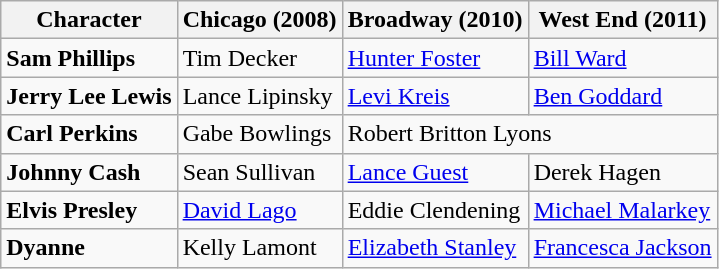<table class="wikitable">
<tr>
<th>Character</th>
<th>Chicago (2008)</th>
<th>Broadway (2010)</th>
<th>West End (2011)</th>
</tr>
<tr>
<td><strong>Sam Phillips</strong></td>
<td>Tim Decker</td>
<td><a href='#'>Hunter Foster</a></td>
<td><a href='#'>Bill Ward</a></td>
</tr>
<tr>
<td><strong>Jerry Lee Lewis</strong></td>
<td>Lance Lipinsky</td>
<td><a href='#'>Levi Kreis</a></td>
<td><a href='#'>Ben Goddard</a></td>
</tr>
<tr>
<td><strong>Carl Perkins</strong></td>
<td>Gabe Bowlings</td>
<td colspan="2">Robert Britton Lyons</td>
</tr>
<tr>
<td><strong>Johnny Cash</strong></td>
<td>Sean Sullivan</td>
<td><a href='#'>Lance Guest</a></td>
<td>Derek Hagen</td>
</tr>
<tr>
<td><strong>Elvis Presley</strong></td>
<td><a href='#'>David Lago</a></td>
<td>Eddie Clendening</td>
<td><a href='#'>Michael Malarkey</a></td>
</tr>
<tr>
<td><strong>Dyanne</strong></td>
<td>Kelly Lamont</td>
<td><a href='#'>Elizabeth Stanley</a></td>
<td><a href='#'>Francesca Jackson</a></td>
</tr>
</table>
